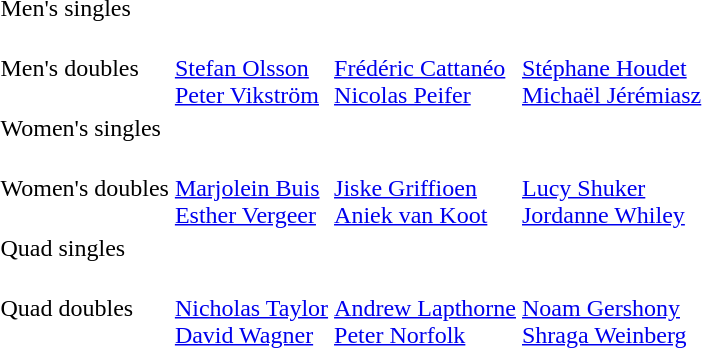<table>
<tr>
<td>Men's singles<br></td>
<td></td>
<td></td>
<td></td>
</tr>
<tr>
<td>Men's doubles<br></td>
<td><br><a href='#'>Stefan Olsson</a><br><a href='#'>Peter Vikström</a></td>
<td><br><a href='#'>Frédéric Cattanéo</a><br><a href='#'>Nicolas Peifer</a></td>
<td><br><a href='#'>Stéphane Houdet</a><br><a href='#'>Michaël Jérémiasz</a></td>
</tr>
<tr>
<td>Women's singles<br></td>
<td></td>
<td></td>
<td></td>
</tr>
<tr>
<td>Women's doubles<br></td>
<td><br><a href='#'>Marjolein Buis</a><br><a href='#'>Esther Vergeer</a></td>
<td><br><a href='#'>Jiske Griffioen</a><br><a href='#'>Aniek van Koot</a></td>
<td><br><a href='#'>Lucy Shuker</a><br><a href='#'>Jordanne Whiley</a></td>
</tr>
<tr>
<td>Quad singles<br></td>
<td></td>
<td></td>
<td></td>
</tr>
<tr>
<td>Quad doubles<br></td>
<td><br><a href='#'>Nicholas Taylor</a><br><a href='#'>David Wagner</a></td>
<td><br><a href='#'>Andrew Lapthorne</a><br><a href='#'>Peter Norfolk</a></td>
<td><br><a href='#'>Noam Gershony</a><br><a href='#'>Shraga Weinberg</a></td>
</tr>
</table>
